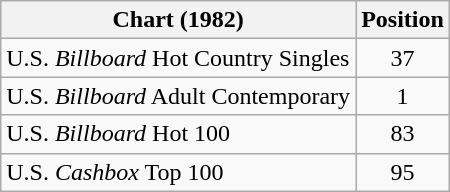<table class="wikitable sortable">
<tr>
<th>Chart (1982)</th>
<th>Position</th>
</tr>
<tr>
<td>U.S. <em>Billboard</em> Hot Country Singles</td>
<td align="center">37</td>
</tr>
<tr>
<td>U.S. <em>Billboard</em> Adult Contemporary</td>
<td align="center">1</td>
</tr>
<tr>
<td>U.S. <em>Billboard</em> Hot 100</td>
<td align="center">83</td>
</tr>
<tr>
<td align="left">U.S. <em>Cashbox</em> Top 100</td>
<td align="center">95</td>
</tr>
</table>
